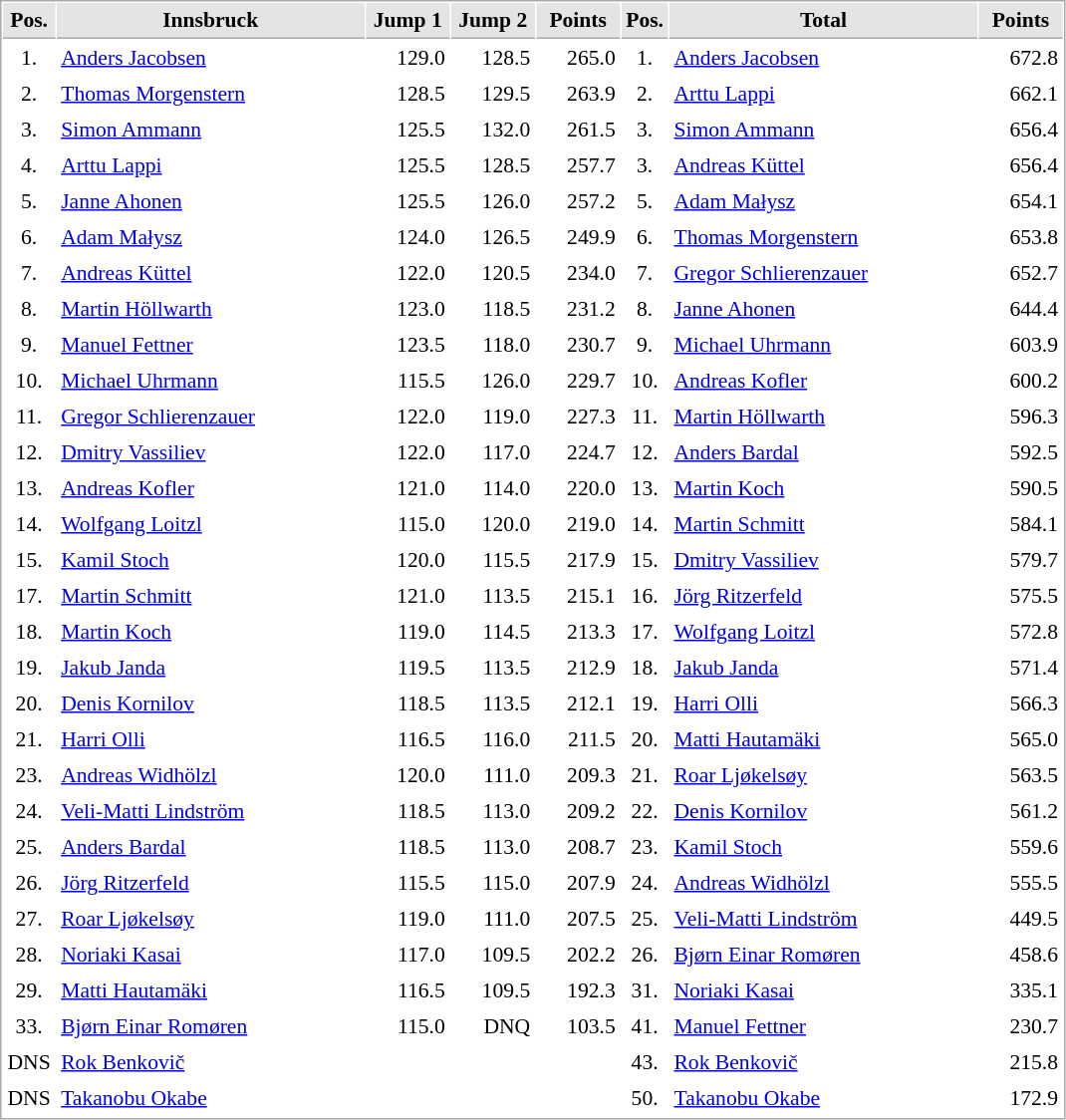<table cellspacing="1" cellpadding="3" style="border:1px solid #AAAAAA;font-size:90%">
<tr bgcolor="#E4E4E4">
<th style="border-bottom:1px solid #AAAAAA" width=10>Pos.</th>
<th style="border-bottom:1px solid #AAAAAA" width=200>Innsbruck</th>
<th style="border-bottom:1px solid #AAAAAA" width=50>Jump 1</th>
<th style="border-bottom:1px solid #AAAAAA" width=50>Jump 2</th>
<th style="border-bottom:1px solid #AAAAAA" width=50>Points</th>
<th style="border-bottom:1px solid #AAAAAA" width=10>Pos.</th>
<th style="border-bottom:1px solid #AAAAAA" width=200>Total</th>
<th style="border-bottom:1px solid #AAAAAA" width=50>Points</th>
</tr>
<tr>
<td align="center">1.</td>
<td> <a href='#'>Anders Jacobsen</a></td>
<td align="right">129.0</td>
<td align="right">128.5</td>
<td align="right">265.0</td>
<td align="center">1.</td>
<td> <a href='#'>Anders Jacobsen</a></td>
<td align="right">672.8</td>
</tr>
<tr>
<td align="center">2.</td>
<td> <a href='#'>Thomas Morgenstern</a></td>
<td align="right">128.5</td>
<td align="right">129.5</td>
<td align="right">263.9</td>
<td align="center">2.</td>
<td> <a href='#'>Arttu Lappi</a></td>
<td align="right">662.1</td>
</tr>
<tr>
<td align="center">3.</td>
<td> <a href='#'>Simon Ammann</a></td>
<td align="right">125.5</td>
<td align="right">132.0</td>
<td align="right">261.5</td>
<td align="center">3.</td>
<td> <a href='#'>Simon Ammann</a></td>
<td align="right">656.4</td>
</tr>
<tr>
<td align="center">4.</td>
<td> <a href='#'>Arttu Lappi</a></td>
<td align="right">125.5</td>
<td align="right">128.5</td>
<td align="right">257.7</td>
<td align="center">3.</td>
<td> <a href='#'>Andreas Küttel</a></td>
<td align="right">656.4</td>
</tr>
<tr>
<td align="center">5.</td>
<td> <a href='#'>Janne Ahonen</a></td>
<td align="right">125.5</td>
<td align="right">126.0</td>
<td align="right">257.2</td>
<td align="center">5.</td>
<td> <a href='#'>Adam Małysz</a></td>
<td align="right">654.1</td>
</tr>
<tr>
<td align="center">6.</td>
<td> <a href='#'>Adam Małysz</a></td>
<td align="right">124.0</td>
<td align="right">126.5</td>
<td align="right">249.9</td>
<td align="center">6.</td>
<td> <a href='#'>Thomas Morgenstern</a></td>
<td align="right">653.8</td>
</tr>
<tr>
<td align="center">7.</td>
<td> <a href='#'>Andreas Küttel</a></td>
<td align="right">122.0</td>
<td align="right">120.5</td>
<td align="right">234.0</td>
<td align="center">7.</td>
<td> <a href='#'>Gregor Schlierenzauer</a></td>
<td align="right">652.7</td>
</tr>
<tr>
<td align="center">8.</td>
<td> <a href='#'>Martin Höllwarth</a></td>
<td align="right">123.0</td>
<td align="right">118.5</td>
<td align="right">231.2</td>
<td align="center">8.</td>
<td> <a href='#'>Janne Ahonen</a></td>
<td align="right">644.4</td>
</tr>
<tr>
<td align="center">9.</td>
<td> <a href='#'>Manuel Fettner</a></td>
<td align="right">123.5</td>
<td align="right">118.0</td>
<td align="right">230.7</td>
<td align="center">9.</td>
<td> <a href='#'>Michael Uhrmann</a></td>
<td align="right">603.9</td>
</tr>
<tr>
<td align="center">10.</td>
<td> <a href='#'>Michael Uhrmann</a></td>
<td align="right">115.5</td>
<td align="right">126.0</td>
<td align="right">229.7</td>
<td align="center">10.</td>
<td> <a href='#'>Andreas Kofler</a></td>
<td align="right">600.2</td>
</tr>
<tr>
<td align="center">11.</td>
<td> <a href='#'>Gregor Schlierenzauer</a></td>
<td align="right">122.0</td>
<td align="right">119.0</td>
<td align="right">227.3</td>
<td align="center">11.</td>
<td> <a href='#'>Martin Höllwarth</a></td>
<td align="right">596.3</td>
</tr>
<tr>
<td align="center">12.</td>
<td> <a href='#'>Dmitry Vassiliev</a></td>
<td align="right">122.0</td>
<td align="right">117.0</td>
<td align="right">224.7</td>
<td align="center">12.</td>
<td> <a href='#'>Anders Bardal</a></td>
<td align="right">592.5</td>
</tr>
<tr>
<td align="center">13.</td>
<td> <a href='#'>Andreas Kofler</a></td>
<td align="right">121.0</td>
<td align="right">114.0</td>
<td align="right">220.0</td>
<td align="center">13.</td>
<td> <a href='#'>Martin Koch</a></td>
<td align="right">590.5</td>
</tr>
<tr>
<td align="center">14.</td>
<td> <a href='#'>Wolfgang Loitzl</a></td>
<td align="right">115.0</td>
<td align="right">120.0</td>
<td align="right">219.0</td>
<td align="center">14.</td>
<td> <a href='#'>Martin Schmitt</a></td>
<td align="right">584.1</td>
</tr>
<tr>
<td align="center">15.</td>
<td> <a href='#'>Kamil Stoch</a></td>
<td align="right">120.0</td>
<td align="right">115.5</td>
<td align="right">217.9</td>
<td align="center">15.</td>
<td> <a href='#'>Dmitry Vassiliev</a></td>
<td align="right">579.7</td>
</tr>
<tr>
<td align="center">17.</td>
<td> <a href='#'>Martin Schmitt</a></td>
<td align="right">121.0</td>
<td align="right">113.5</td>
<td align="right">215.1</td>
<td align="center">16.</td>
<td> <a href='#'>Jörg Ritzerfeld</a></td>
<td align="right">575.5</td>
</tr>
<tr>
<td align="center">18.</td>
<td> <a href='#'>Martin Koch</a></td>
<td align="right">119.0</td>
<td align="right">114.5</td>
<td align="right">213.3</td>
<td align="center">17.</td>
<td> <a href='#'>Wolfgang Loitzl</a></td>
<td align="right">572.8</td>
</tr>
<tr>
<td align="center">19.</td>
<td> <a href='#'>Jakub Janda</a></td>
<td align="right">119.5</td>
<td align="right">113.5</td>
<td align="right">212.9</td>
<td align="center">18.</td>
<td> <a href='#'>Jakub Janda</a></td>
<td align="right">571.4</td>
</tr>
<tr>
<td align="center">20.</td>
<td> <a href='#'>Denis Kornilov</a></td>
<td align="right">118.5</td>
<td align="right">113.5</td>
<td align="right">212.1</td>
<td align="center">19.</td>
<td> <a href='#'>Harri Olli</a></td>
<td align="right">566.3</td>
</tr>
<tr>
<td align="center">21.</td>
<td> <a href='#'>Harri Olli</a></td>
<td align="right">116.5</td>
<td align="right">116.0</td>
<td align="right">211.5</td>
<td align="center">20.</td>
<td> <a href='#'>Matti Hautamäki</a></td>
<td align="right">565.0</td>
</tr>
<tr>
<td align="center">23.</td>
<td> <a href='#'>Andreas Widhölzl</a></td>
<td align="right">120.0</td>
<td align="right">111.0</td>
<td align="right">209.3</td>
<td align="center">21.</td>
<td> <a href='#'>Roar Ljøkelsøy</a></td>
<td align="right">563.5</td>
</tr>
<tr>
<td align="center">24.</td>
<td> <a href='#'>Veli-Matti Lindström</a></td>
<td align="right">118.5</td>
<td align="right">113.0</td>
<td align="right">209.2</td>
<td align="center">22.</td>
<td> <a href='#'>Denis Kornilov</a></td>
<td align="right">561.2</td>
</tr>
<tr>
<td align="center">25.</td>
<td> <a href='#'>Anders Bardal</a></td>
<td align="right">118.5</td>
<td align="right">113.0</td>
<td align="right">208.7</td>
<td align="center">23.</td>
<td> <a href='#'>Kamil Stoch</a></td>
<td align="right">559.6</td>
</tr>
<tr>
<td align="center">26.</td>
<td> <a href='#'>Jörg Ritzerfeld</a></td>
<td align="right">115.5</td>
<td align="right">115.0</td>
<td align="right">207.9</td>
<td align="center">24.</td>
<td> <a href='#'>Andreas Widhölzl</a></td>
<td align="right">555.5</td>
</tr>
<tr>
<td align="center">27.</td>
<td> <a href='#'>Roar Ljøkelsøy</a></td>
<td align="right">119.0</td>
<td align="right">111.0</td>
<td align="right">207.5</td>
<td align="center">25.</td>
<td> <a href='#'>Veli-Matti Lindström</a></td>
<td align="right">449.5</td>
</tr>
<tr>
<td align="center">28.</td>
<td> <a href='#'>Noriaki Kasai</a></td>
<td align="right">117.0</td>
<td align="right">109.5</td>
<td align="right">202.2</td>
<td align="center">26.</td>
<td> <a href='#'>Bjørn Einar Romøren</a></td>
<td align="right">458.6</td>
</tr>
<tr>
<td align="center">29.</td>
<td> <a href='#'>Matti Hautamäki</a></td>
<td align="right">116.5</td>
<td align="right">109.5</td>
<td align="right">192.3</td>
<td align="center">31.</td>
<td> <a href='#'>Noriaki Kasai</a></td>
<td align="right">335.1</td>
</tr>
<tr>
<td align="center">33.</td>
<td> <a href='#'>Bjørn Einar Romøren</a></td>
<td align="right">115.0</td>
<td align="right">DNQ</td>
<td align="right">103.5</td>
<td align="center">41.</td>
<td> <a href='#'>Manuel Fettner</a></td>
<td align="right">230.7</td>
</tr>
<tr>
<td align="center">DNS</td>
<td> <a href='#'>Rok Benkovič</a></td>
<td align="right"></td>
<td align="right"></td>
<td align="right"></td>
<td align="center">43.</td>
<td> <a href='#'>Rok Benkovič</a></td>
<td align="right">215.8</td>
</tr>
<tr>
<td align="center">DNS</td>
<td> <a href='#'>Takanobu Okabe</a></td>
<td align="right"></td>
<td align="right"></td>
<td align="right"></td>
<td align="center">50.</td>
<td> <a href='#'>Takanobu Okabe</a></td>
<td align="right">172.9</td>
</tr>
<tr>
</tr>
</table>
